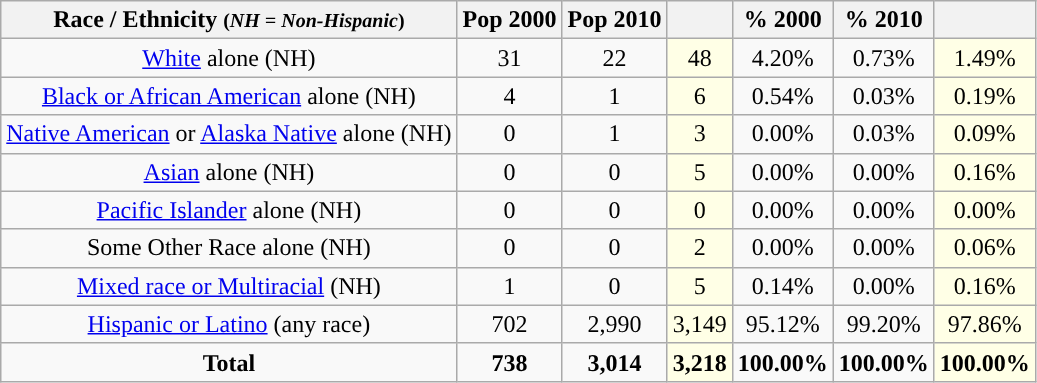<table class="wikitable" style="text-align:center;">
<tr>
<th>Race / Ethnicity <small>(<em>NH = Non-Hispanic</em>)</small></th>
<th>Pop 2000</th>
<th>Pop 2010</th>
<th></th>
<th>% 2000</th>
<th>% 2010</th>
<th></th>
</tr>
<tr>
<td><a href='#'>White</a> alone (NH)</td>
<td>31</td>
<td>22</td>
<td style='background: #ffffe6;'>48</td>
<td>4.20%</td>
<td>0.73%</td>
<td style='background: #ffffe6;'>1.49%</td>
</tr>
<tr>
<td><a href='#'>Black or African American</a> alone (NH)</td>
<td>4</td>
<td>1</td>
<td style='background: #ffffe6;'>6</td>
<td>0.54%</td>
<td>0.03%</td>
<td style='background: #ffffe6;'>0.19%</td>
</tr>
<tr>
<td><a href='#'>Native American</a> or <a href='#'>Alaska Native</a> alone (NH)</td>
<td>0</td>
<td>1</td>
<td style='background: #ffffe6;'>3</td>
<td>0.00%</td>
<td>0.03%</td>
<td style='background: #ffffe6;'>0.09%</td>
</tr>
<tr>
<td><a href='#'>Asian</a> alone (NH)</td>
<td>0</td>
<td>0</td>
<td style='background: #ffffe6;'>5</td>
<td>0.00%</td>
<td>0.00%</td>
<td style='background: #ffffe6;'>0.16%</td>
</tr>
<tr>
<td><a href='#'>Pacific Islander</a> alone (NH)</td>
<td>0</td>
<td>0</td>
<td style='background: #ffffe6;'>0</td>
<td>0.00%</td>
<td>0.00%</td>
<td style='background: #ffffe6;'>0.00%</td>
</tr>
<tr>
<td>Some Other Race alone (NH)</td>
<td>0</td>
<td>0</td>
<td style='background: #ffffe6;'>2</td>
<td>0.00%</td>
<td>0.00%</td>
<td style='background: #ffffe6;'>0.06%</td>
</tr>
<tr>
<td><a href='#'>Mixed race or Multiracial</a> (NH)</td>
<td>1</td>
<td>0</td>
<td style='background: #ffffe6;'>5</td>
<td>0.14%</td>
<td>0.00%</td>
<td style='background: #ffffe6;'>0.16%</td>
</tr>
<tr>
<td><a href='#'>Hispanic or Latino</a> (any race)</td>
<td>702</td>
<td>2,990</td>
<td style='background: #ffffe6;'>3,149</td>
<td>95.12%</td>
<td>99.20%</td>
<td style='background: #ffffe6;'>97.86%</td>
</tr>
<tr>
<td><strong>Total</strong></td>
<td><strong>738</strong></td>
<td><strong>3,014</strong></td>
<td style='background: #ffffe6;'><strong>3,218</strong></td>
<td><strong>100.00%</strong></td>
<td><strong>100.00%</strong></td>
<td style='background: #ffffe6;'><strong>100.00%</strong></td>
</tr>
</table>
